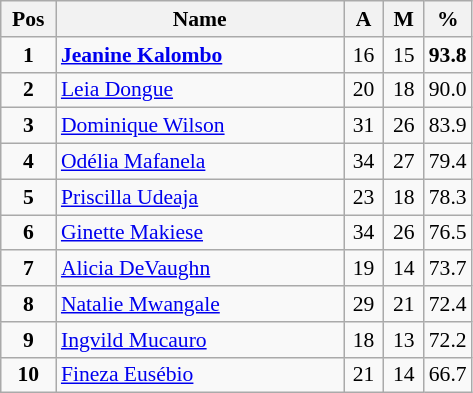<table class="wikitable" style="text-align:center; font-size:90%;">
<tr>
<th width=30px>Pos</th>
<th width=185px>Name</th>
<th width=20px>A</th>
<th width=20px>M</th>
<th width=25px>%</th>
</tr>
<tr>
<td><strong>1</strong></td>
<td align=left> <strong><a href='#'>Jeanine Kalombo</a></strong></td>
<td align=center>16</td>
<td align=center>15</td>
<td align=center><strong>93.8</strong></td>
</tr>
<tr>
<td><strong>2</strong></td>
<td align=left> <a href='#'>Leia Dongue</a></td>
<td align=center>20</td>
<td align=center>18</td>
<td align=center>90.0</td>
</tr>
<tr>
<td><strong>3</strong></td>
<td align=left> <a href='#'>Dominique Wilson</a></td>
<td align=center>31</td>
<td align=center>26</td>
<td align=center>83.9</td>
</tr>
<tr>
<td><strong>4</strong></td>
<td align=left> <a href='#'>Odélia Mafanela</a></td>
<td align=center>34</td>
<td align=center>27</td>
<td align=center>79.4</td>
</tr>
<tr>
<td><strong>5</strong></td>
<td align=left> <a href='#'>Priscilla Udeaja</a></td>
<td align=center>23</td>
<td align=center>18</td>
<td align=center>78.3</td>
</tr>
<tr>
<td><strong>6</strong></td>
<td align=left> <a href='#'>Ginette Makiese</a></td>
<td align=center>34</td>
<td align=center>26</td>
<td align=center>76.5</td>
</tr>
<tr>
<td><strong>7</strong></td>
<td align=left> <a href='#'>Alicia DeVaughn</a></td>
<td align=center>19</td>
<td align=center>14</td>
<td align=center>73.7</td>
</tr>
<tr>
<td><strong>8</strong></td>
<td align=left> <a href='#'>Natalie Mwangale</a></td>
<td align=center>29</td>
<td align=center>21</td>
<td align=center>72.4</td>
</tr>
<tr>
<td><strong>9</strong></td>
<td align=left> <a href='#'>Ingvild Mucauro</a></td>
<td align=center>18</td>
<td align=center>13</td>
<td align=center>72.2</td>
</tr>
<tr>
<td><strong>10</strong></td>
<td align=left> <a href='#'>Fineza Eusébio</a></td>
<td align=center>21</td>
<td align=center>14</td>
<td align=center>66.7</td>
</tr>
</table>
